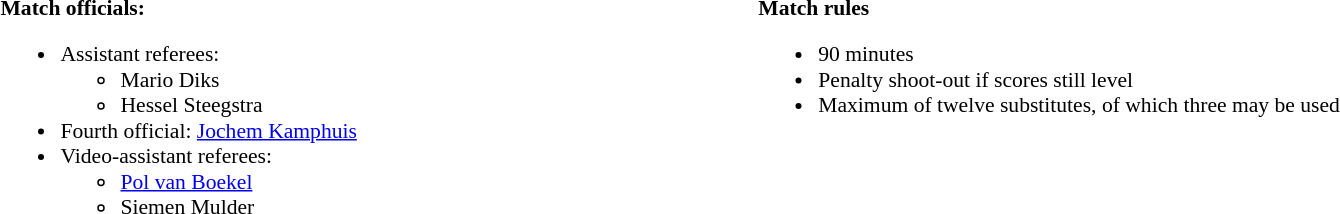<table style="width:100%;font-size:90%">
<tr>
<td><br><strong>Match officials:</strong><ul><li>Assistant referees:<ul><li>Mario Diks</li><li>Hessel Steegstra</li></ul></li><li>Fourth official: <a href='#'>Jochem Kamphuis</a></li><li>Video-assistant referees:<ul><li><a href='#'>Pol van Boekel</a></li><li>Siemen Mulder</li></ul></li></ul></td>
<td style="width:60%; vertical-align:top;"><br><strong>Match rules</strong><ul><li>90 minutes</li><li>Penalty shoot-out if scores still level</li><li>Maximum of twelve substitutes, of which three may be used</li></ul></td>
</tr>
</table>
